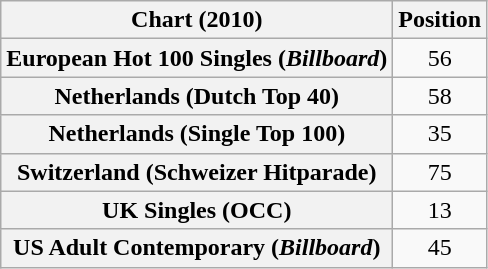<table class="wikitable sortable plainrowheaders" style="text-align:center">
<tr>
<th scope="col">Chart (2010)</th>
<th scope="col">Position</th>
</tr>
<tr>
<th scope="row">European Hot 100 Singles (<em>Billboard</em>)</th>
<td>56</td>
</tr>
<tr>
<th scope="row">Netherlands (Dutch Top 40)</th>
<td>58</td>
</tr>
<tr>
<th scope="row">Netherlands (Single Top 100)</th>
<td>35</td>
</tr>
<tr>
<th scope="row">Switzerland (Schweizer Hitparade)</th>
<td>75</td>
</tr>
<tr>
<th scope="row">UK Singles (OCC)</th>
<td>13</td>
</tr>
<tr>
<th scope="row">US Adult Contemporary (<em>Billboard</em>)</th>
<td>45</td>
</tr>
</table>
